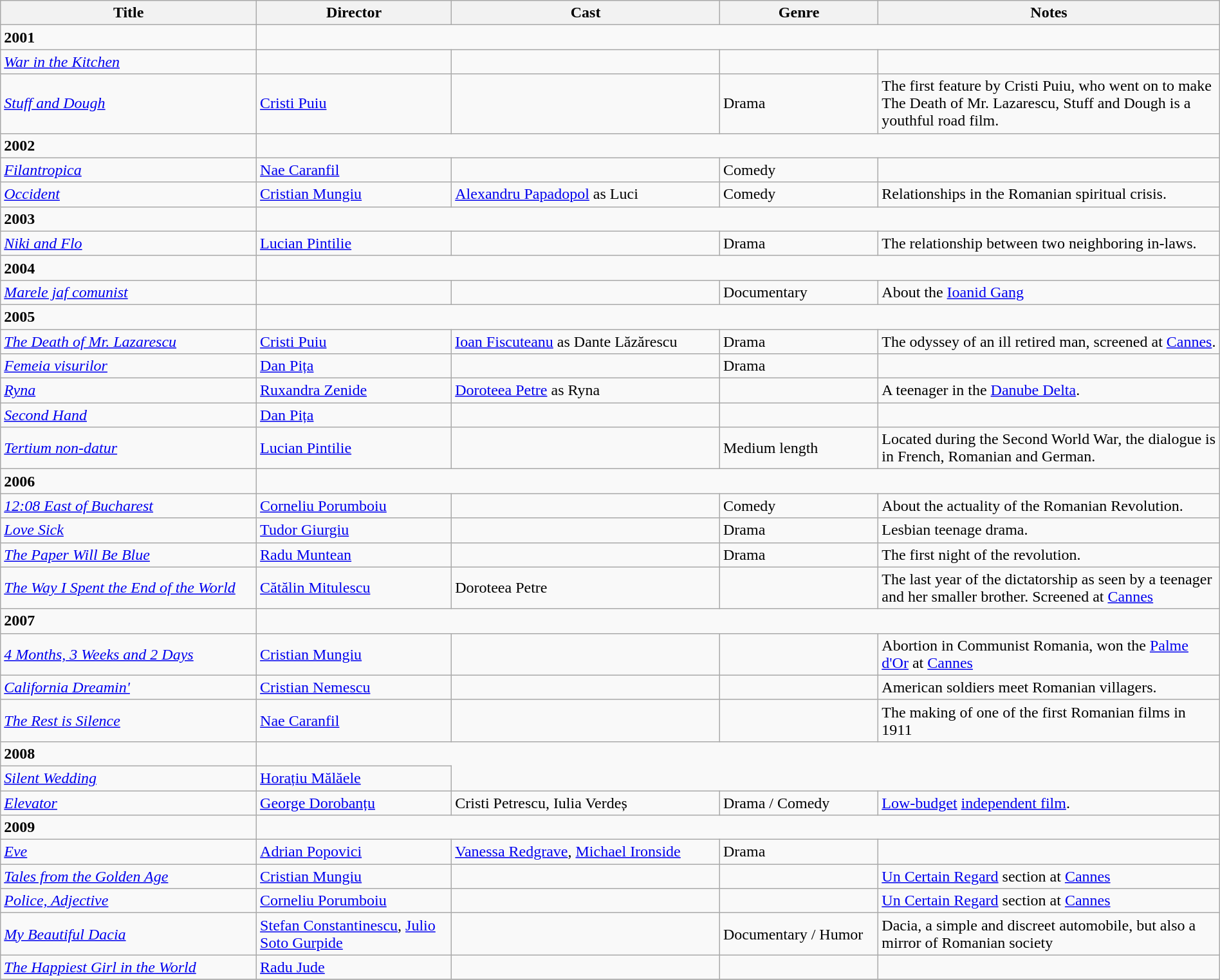<table class="wikitable" width= "100%">
<tr>
<th width=21%>Title</th>
<th width=16%>Director</th>
<th width=22%>Cast</th>
<th width=13%>Genre</th>
<th width=28%>Notes</th>
</tr>
<tr>
<td><strong>2001</strong></td>
</tr>
<tr>
<td><em><a href='#'>War in the Kitchen</a></em></td>
<td></td>
<td></td>
<td></td>
<td></td>
</tr>
<tr>
<td><em><a href='#'>Stuff and Dough</a></em></td>
<td><a href='#'>Cristi Puiu</a></td>
<td></td>
<td>Drama</td>
<td>The first feature by Cristi Puiu, who went on to make The Death of Mr. Lazarescu, Stuff and Dough is a youthful road film.</td>
</tr>
<tr>
<td><strong>2002</strong></td>
</tr>
<tr>
<td><em><a href='#'>Filantropica</a></em></td>
<td><a href='#'>Nae Caranfil</a></td>
<td></td>
<td>Comedy</td>
<td></td>
</tr>
<tr>
<td><em><a href='#'>Occident</a></em></td>
<td><a href='#'>Cristian Mungiu</a></td>
<td><a href='#'>Alexandru Papadopol</a> as Luci</td>
<td>Comedy</td>
<td>Relationships in the Romanian spiritual crisis.</td>
</tr>
<tr>
<td><strong>2003</strong></td>
</tr>
<tr>
<td><em><a href='#'>Niki and Flo</a></em></td>
<td><a href='#'>Lucian Pintilie</a></td>
<td></td>
<td>Drama</td>
<td>The relationship between two neighboring in-laws.</td>
</tr>
<tr>
<td><strong>2004</strong></td>
</tr>
<tr>
<td><em><a href='#'>Marele jaf comunist</a></em></td>
<td></td>
<td></td>
<td>Documentary</td>
<td>About the <a href='#'>Ioanid Gang</a></td>
</tr>
<tr>
<td><strong>2005</strong></td>
</tr>
<tr>
<td><em><a href='#'>The Death of Mr. Lazarescu</a></em></td>
<td><a href='#'>Cristi Puiu</a></td>
<td><a href='#'>Ioan Fiscuteanu</a> as Dante Lăzărescu</td>
<td>Drama</td>
<td>The odyssey of an ill retired man, screened at <a href='#'>Cannes</a>.</td>
</tr>
<tr>
<td><em><a href='#'>Femeia visurilor</a></em></td>
<td><a href='#'>Dan Pița</a></td>
<td></td>
<td>Drama</td>
<td></td>
</tr>
<tr>
<td><em><a href='#'>Ryna</a></em></td>
<td><a href='#'>Ruxandra Zenide</a></td>
<td><a href='#'>Doroteea Petre</a> as Ryna</td>
<td></td>
<td>A teenager in the <a href='#'>Danube Delta</a>.</td>
</tr>
<tr>
<td><em><a href='#'>Second Hand</a></em></td>
<td><a href='#'>Dan Pița</a></td>
<td></td>
<td></td>
<td></td>
</tr>
<tr>
<td><em><a href='#'>Tertium non-datur</a></em></td>
<td><a href='#'>Lucian Pintilie</a></td>
<td></td>
<td>Medium length</td>
<td>Located during the Second World War, the dialogue is in French, Romanian and German.</td>
</tr>
<tr>
<td><strong>2006</strong></td>
</tr>
<tr>
<td><em><a href='#'>12:08 East of Bucharest</a></em></td>
<td><a href='#'>Corneliu Porumboiu</a></td>
<td></td>
<td>Comedy</td>
<td>About the actuality of the Romanian Revolution.</td>
</tr>
<tr>
<td><em><a href='#'>Love Sick</a></em></td>
<td><a href='#'>Tudor Giurgiu</a></td>
<td></td>
<td>Drama</td>
<td>Lesbian teenage drama.</td>
</tr>
<tr>
<td><em><a href='#'>The Paper Will Be Blue</a></em></td>
<td><a href='#'>Radu Muntean</a></td>
<td></td>
<td>Drama</td>
<td>The first night of the revolution.</td>
</tr>
<tr>
<td><em><a href='#'>The Way I Spent the End of the World</a></em></td>
<td><a href='#'>Cătălin Mitulescu</a></td>
<td>Doroteea Petre</td>
<td></td>
<td>The last year of the dictatorship as seen by a teenager and her smaller brother. Screened at <a href='#'>Cannes</a></td>
</tr>
<tr>
<td><strong>2007</strong></td>
</tr>
<tr>
<td><em><a href='#'>4 Months, 3 Weeks and 2 Days</a></em></td>
<td><a href='#'>Cristian Mungiu</a></td>
<td></td>
<td></td>
<td>Abortion in Communist Romania, won the <a href='#'>Palme d'Or</a> at <a href='#'>Cannes</a></td>
</tr>
<tr>
<td><em><a href='#'>California Dreamin'</a></em></td>
<td><a href='#'>Cristian Nemescu</a></td>
<td></td>
<td></td>
<td>American soldiers meet Romanian villagers.</td>
</tr>
<tr>
<td><em><a href='#'>The Rest is Silence</a></em></td>
<td><a href='#'>Nae Caranfil</a></td>
<td></td>
<td></td>
<td>The making of one of the first Romanian films in 1911</td>
</tr>
<tr>
<td><strong>2008</strong></td>
</tr>
<tr>
<td><em><a href='#'>Silent Wedding</a></em></td>
<td><a href='#'>Horațiu Mălăele</a></td>
</tr>
<tr>
<td><em><a href='#'>Elevator</a></em></td>
<td><a href='#'>George Dorobanțu</a></td>
<td>Cristi Petrescu, Iulia Verdeș</td>
<td>Drama / Comedy</td>
<td><a href='#'>Low-budget</a> <a href='#'>independent film</a>.</td>
</tr>
<tr>
<td><strong>2009</strong></td>
</tr>
<tr>
<td><em><a href='#'>Eve</a></em></td>
<td><a href='#'>Adrian Popovici</a></td>
<td><a href='#'>Vanessa Redgrave</a>, <a href='#'>Michael Ironside</a></td>
<td>Drama</td>
<td></td>
</tr>
<tr>
<td><em><a href='#'>Tales from the Golden Age</a></em></td>
<td><a href='#'>Cristian Mungiu</a></td>
<td></td>
<td></td>
<td><a href='#'>Un Certain Regard</a> section at <a href='#'>Cannes</a></td>
</tr>
<tr>
<td><em><a href='#'>Police, Adjective</a></em></td>
<td><a href='#'>Corneliu Porumboiu</a></td>
<td></td>
<td></td>
<td><a href='#'>Un Certain Regard</a> section at <a href='#'>Cannes</a></td>
</tr>
<tr>
<td><em><a href='#'>My Beautiful Dacia</a></em></td>
<td><a href='#'>Stefan Constantinescu</a>, <a href='#'>Julio Soto Gurpide</a></td>
<td></td>
<td>Documentary / Humor</td>
<td>Dacia, a simple and discreet automobile, but also a mirror of Romanian society</td>
</tr>
<tr>
<td><em><a href='#'>The Happiest Girl in the World</a></em></td>
<td><a href='#'>Radu Jude</a></td>
<td></td>
<td></td>
<td></td>
</tr>
<tr>
</tr>
</table>
